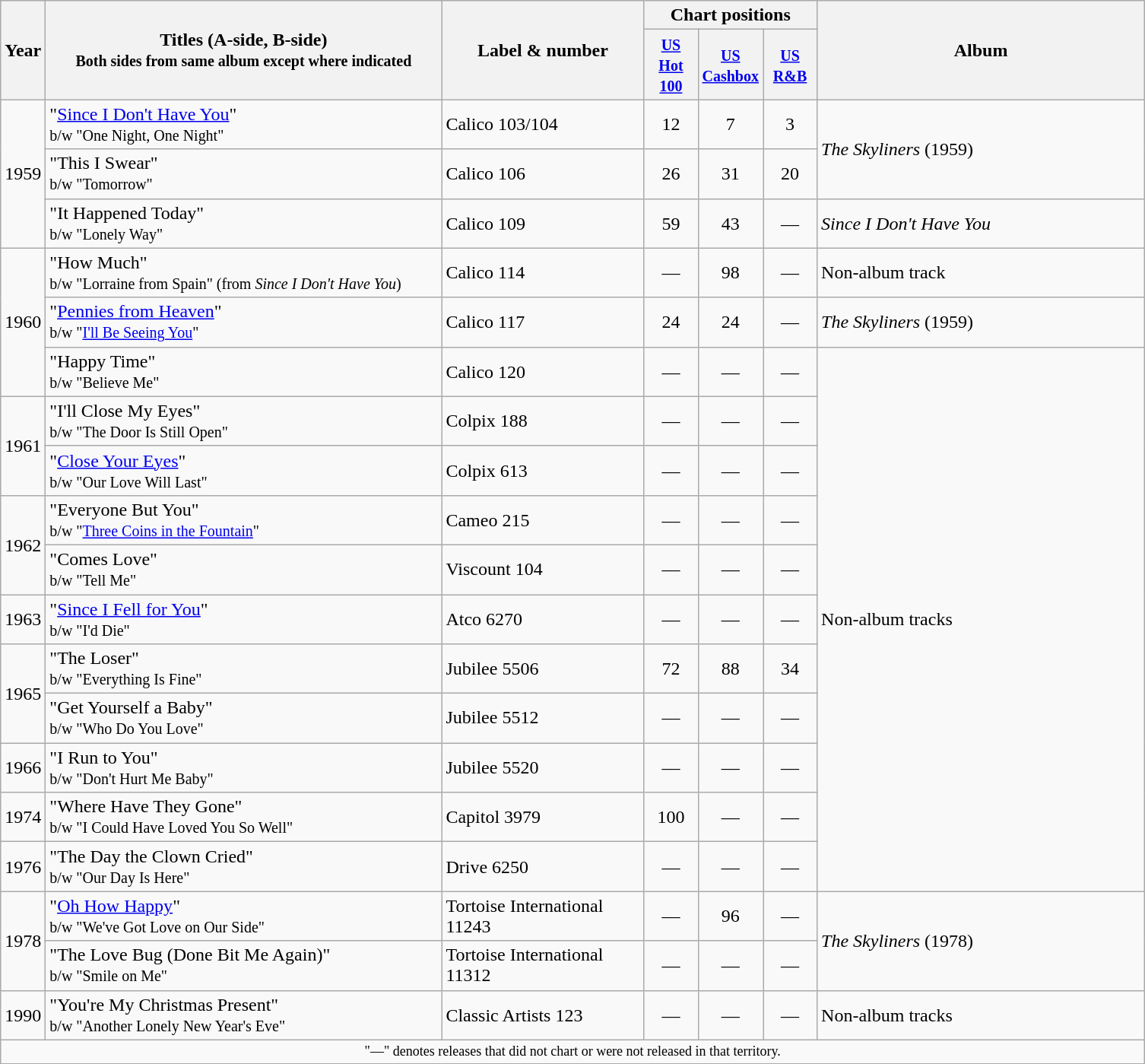<table class="wikitable">
<tr>
<th style="width:3px;;" rowspan="2"><strong>Year</strong></th>
<th style="width:340px;" rowspan="2"><strong>Titles</strong> (A-side, B-side)<br><small>Both sides from same album except where indicated</small></th>
<th style="width:170px;" rowspan="2"><strong>Label & number</strong></th>
<th colspan="3"><strong>Chart positions</strong></th>
<th style="width:280px;" rowspan="2"><strong>Album</strong></th>
</tr>
<tr>
<th style="width:40px;"><small><a href='#'>US Hot 100</a></small><br></th>
<th style="width:40px;"><small><a href='#'>US Cashbox</a></small><br></th>
<th style="width:40px;"><small><a href='#'>US R&B</a></small><br></th>
</tr>
<tr>
<td rowspan="3">1959</td>
<td>"<a href='#'>Since I Don't Have You</a>"<br><small>b/w "One Night, One Night"</small></td>
<td>Calico 103/104</td>
<td style="text-align:center;">12</td>
<td style="text-align:center;">7</td>
<td style="text-align:center;">3</td>
<td rowspan="2"><em>The Skyliners</em> (1959)</td>
</tr>
<tr>
<td>"This I Swear"<br><small>b/w "Tomorrow"</small></td>
<td>Calico 106</td>
<td style="text-align:center;">26</td>
<td style="text-align:center;">31</td>
<td style="text-align:center;">20</td>
</tr>
<tr>
<td>"It Happened Today"<br><small>b/w "Lonely Way"</small></td>
<td>Calico 109</td>
<td style="text-align:center;">59</td>
<td style="text-align:center;">43</td>
<td style="text-align:center;">—</td>
<td><em>Since I Don't Have You</em></td>
</tr>
<tr>
<td rowspan="3">1960</td>
<td>"How Much"<br><small>b/w "Lorraine from Spain" (from <em>Since I Don't Have You</em>)</small></td>
<td>Calico 114</td>
<td style="text-align:center;">—</td>
<td style="text-align:center;">98</td>
<td style="text-align:center;">—</td>
<td>Non-album track</td>
</tr>
<tr>
<td>"<a href='#'>Pennies from Heaven</a>"<br><small>b/w "<a href='#'>I'll Be Seeing You</a>"</small></td>
<td>Calico 117</td>
<td style="text-align:center;">24</td>
<td style="text-align:center;">24</td>
<td style="text-align:center;">—</td>
<td><em>The Skyliners</em> (1959)</td>
</tr>
<tr>
<td>"Happy Time"<br><small>b/w "Believe Me"</small></td>
<td>Calico 120</td>
<td style="text-align:center;">—</td>
<td style="text-align:center;">—</td>
<td style="text-align:center;">—</td>
<td rowspan="11">Non-album tracks</td>
</tr>
<tr>
<td rowspan="2">1961</td>
<td>"I'll Close My Eyes"<br><small>b/w "The Door Is Still Open"</small></td>
<td>Colpix 188</td>
<td style="text-align:center;">—</td>
<td style="text-align:center;">—</td>
<td style="text-align:center;">—</td>
</tr>
<tr>
<td>"<a href='#'>Close Your Eyes</a>"<br><small>b/w "Our Love Will Last"</small></td>
<td>Colpix 613</td>
<td style="text-align:center;">—</td>
<td style="text-align:center;">—</td>
<td style="text-align:center;">—</td>
</tr>
<tr>
<td rowspan="2">1962</td>
<td>"Everyone But You"<br><small>b/w "<a href='#'>Three Coins in the Fountain</a>"</small></td>
<td>Cameo 215</td>
<td style="text-align:center;">—</td>
<td style="text-align:center;">—</td>
<td style="text-align:center;">—</td>
</tr>
<tr>
<td>"Comes Love"<br><small>b/w "Tell Me"</small></td>
<td>Viscount 104</td>
<td style="text-align:center;">—</td>
<td style="text-align:center;">—</td>
<td style="text-align:center;">—</td>
</tr>
<tr>
<td>1963</td>
<td>"<a href='#'>Since I Fell for You</a>"<br><small>b/w "I'd Die"</small></td>
<td>Atco 6270</td>
<td style="text-align:center;">—</td>
<td style="text-align:center;">—</td>
<td style="text-align:center;">—</td>
</tr>
<tr>
<td rowspan="2">1965</td>
<td>"The Loser"<br><small>b/w "Everything Is Fine"</small></td>
<td>Jubilee 5506</td>
<td style="text-align:center;">72</td>
<td style="text-align:center;">88</td>
<td style="text-align:center;">34</td>
</tr>
<tr>
<td>"Get Yourself a Baby"<br><small>b/w "Who Do You Love"</small></td>
<td>Jubilee 5512</td>
<td style="text-align:center;">—</td>
<td style="text-align:center;">—</td>
<td style="text-align:center;">—</td>
</tr>
<tr>
<td>1966</td>
<td>"I Run to You"<br><small>b/w "Don't Hurt Me Baby"</small></td>
<td>Jubilee 5520</td>
<td style="text-align:center;">—</td>
<td style="text-align:center;">—</td>
<td style="text-align:center;">—</td>
</tr>
<tr>
<td>1974</td>
<td>"Where Have They Gone"<br><small>b/w "I Could Have Loved You So Well"</small></td>
<td>Capitol 3979</td>
<td style="text-align:center;">100</td>
<td style="text-align:center;">—</td>
<td style="text-align:center;">—</td>
</tr>
<tr>
<td>1976</td>
<td>"The Day the Clown Cried"<br><small>b/w "Our Day Is Here"</small></td>
<td>Drive 6250</td>
<td style="text-align:center;">—</td>
<td style="text-align:center;">—</td>
<td style="text-align:center;">—</td>
</tr>
<tr>
<td rowspan="2">1978</td>
<td>"<a href='#'>Oh How Happy</a>"<br><small>b/w "We've Got Love on Our Side"</small></td>
<td>Tortoise International 11243</td>
<td style="text-align:center;">—</td>
<td style="text-align:center;">96</td>
<td style="text-align:center;">—</td>
<td rowspan="2"><em>The Skyliners</em> (1978)</td>
</tr>
<tr>
<td>"The Love Bug (Done Bit Me Again)"<br><small>b/w "Smile on Me"</small></td>
<td>Tortoise International 11312</td>
<td style="text-align:center;">—</td>
<td style="text-align:center;">—</td>
<td style="text-align:center;">—</td>
</tr>
<tr>
<td>1990</td>
<td>"You're My Christmas Present"<br><small>b/w "Another Lonely New Year's Eve"</small></td>
<td>Classic Artists 123</td>
<td style="text-align:center;">—</td>
<td style="text-align:center;">—</td>
<td style="text-align:center;">—</td>
<td>Non-album tracks</td>
</tr>
<tr>
<td colspan="7" style="text-align:center; font-size:9pt;">"—" denotes releases that did not chart or were not released in that territory.</td>
</tr>
</table>
